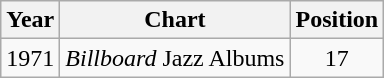<table class="wikitable">
<tr>
<th>Year</th>
<th>Chart</th>
<th>Position</th>
</tr>
<tr>
<td>1971</td>
<td><em>Billboard</em> Jazz Albums</td>
<td align="center">17</td>
</tr>
</table>
